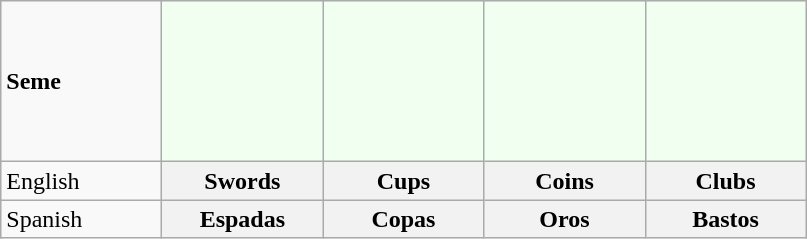<table class="wikitable">
<tr>
<td height="100px"><strong>Seme</strong></td>
<td align="center" bgcolor="honeydew"></td>
<td align="center" bgcolor="honeydew"></td>
<td align="center" bgcolor="honeydew"></td>
<td align="center" bgcolor="honeydew"></td>
</tr>
<tr>
<td width="100px">English</td>
<th align="center" width="100px">Swords</th>
<th align="center" width="100px">Cups</th>
<th align="center" width="100px">Coins</th>
<th align="center" width="100px">Clubs</th>
</tr>
<tr>
<td>Spanish</td>
<th align="center">Espadas</th>
<th align="center">Copas</th>
<th align="center">Oros</th>
<th align="center">Bastos</th>
</tr>
</table>
